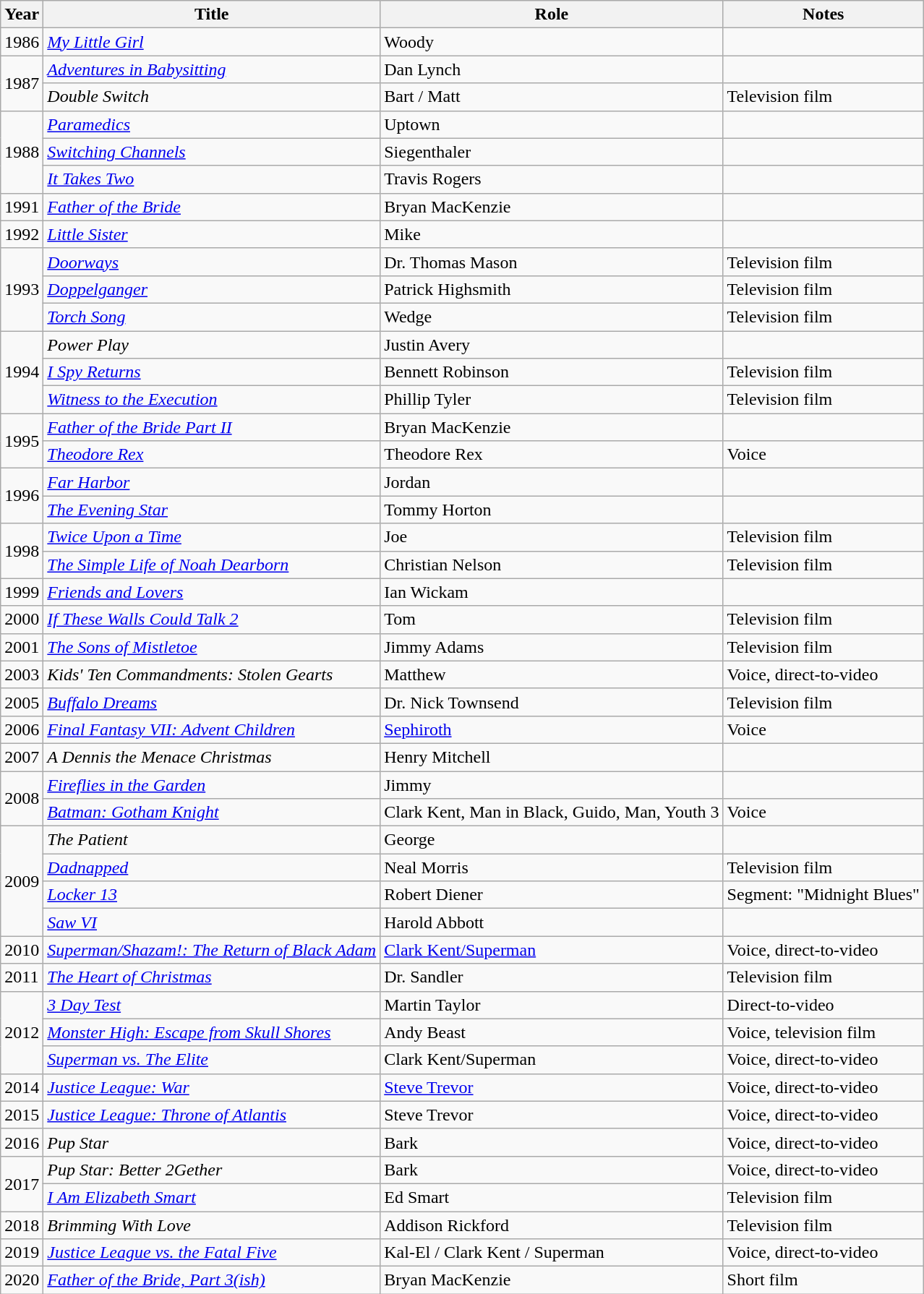<table class="wikitable sortable">
<tr>
<th>Year</th>
<th>Title</th>
<th>Role</th>
<th class="unsortable">Notes</th>
</tr>
<tr>
<td>1986</td>
<td><em><a href='#'>My Little Girl</a></em></td>
<td>Woody</td>
<td></td>
</tr>
<tr>
<td rowspan="2">1987</td>
<td><em><a href='#'>Adventures in Babysitting</a></em></td>
<td>Dan Lynch</td>
<td></td>
</tr>
<tr>
<td><em>Double Switch</em></td>
<td>Bart / Matt</td>
<td>Television film</td>
</tr>
<tr>
<td rowspan="3">1988</td>
<td><em><a href='#'>Paramedics</a></em></td>
<td>Uptown</td>
<td></td>
</tr>
<tr>
<td><em><a href='#'>Switching Channels</a></em></td>
<td>Siegenthaler</td>
<td></td>
</tr>
<tr>
<td><em><a href='#'>It Takes Two</a></em></td>
<td>Travis Rogers</td>
<td></td>
</tr>
<tr>
<td>1991</td>
<td><em><a href='#'>Father of the Bride</a></em></td>
<td>Bryan MacKenzie</td>
<td></td>
</tr>
<tr>
<td>1992</td>
<td><em><a href='#'>Little Sister</a></em></td>
<td>Mike</td>
<td></td>
</tr>
<tr>
<td rowspan="3">1993</td>
<td><em><a href='#'>Doorways</a></em></td>
<td>Dr. Thomas Mason</td>
<td>Television film</td>
</tr>
<tr>
<td><em><a href='#'>Doppelganger</a></em></td>
<td>Patrick Highsmith</td>
<td>Television film</td>
</tr>
<tr>
<td><em><a href='#'>Torch Song</a></em></td>
<td>Wedge</td>
<td>Television film</td>
</tr>
<tr>
<td rowspan="3">1994</td>
<td><em>Power Play</em></td>
<td>Justin Avery</td>
</tr>
<tr>
<td><em><a href='#'>I Spy Returns</a></em></td>
<td>Bennett Robinson</td>
<td>Television film</td>
</tr>
<tr>
<td><em><a href='#'>Witness to the Execution</a></em></td>
<td>Phillip Tyler</td>
<td>Television film</td>
</tr>
<tr>
<td rowspan="2">1995</td>
<td><em><a href='#'>Father of the Bride Part II</a></em></td>
<td>Bryan MacKenzie</td>
<td></td>
</tr>
<tr>
<td><em><a href='#'>Theodore Rex</a></em></td>
<td>Theodore Rex</td>
<td>Voice</td>
</tr>
<tr>
<td rowspan="2">1996</td>
<td><em><a href='#'>Far Harbor</a></em></td>
<td>Jordan</td>
<td></td>
</tr>
<tr>
<td><em><a href='#'>The Evening Star</a></em></td>
<td>Tommy Horton</td>
<td></td>
</tr>
<tr>
<td rowspan="2">1998</td>
<td><em><a href='#'>Twice Upon a Time</a></em></td>
<td>Joe</td>
<td>Television film</td>
</tr>
<tr>
<td><em><a href='#'>The Simple Life of Noah Dearborn</a></em></td>
<td>Christian Nelson</td>
<td>Television film</td>
</tr>
<tr>
<td>1999</td>
<td><em><a href='#'>Friends and Lovers</a></em></td>
<td>Ian Wickam</td>
<td></td>
</tr>
<tr>
<td>2000</td>
<td><em><a href='#'>If These Walls Could Talk 2</a></em></td>
<td>Tom</td>
<td>Television film</td>
</tr>
<tr>
<td>2001</td>
<td><em><a href='#'>The Sons of Mistletoe</a></em></td>
<td>Jimmy Adams</td>
<td>Television film</td>
</tr>
<tr>
<td>2003</td>
<td><em>Kids' Ten Commandments: Stolen Gearts</em></td>
<td>Matthew</td>
<td>Voice, direct-to-video</td>
</tr>
<tr>
<td>2005</td>
<td><em><a href='#'>Buffalo Dreams</a></em></td>
<td>Dr. Nick Townsend</td>
<td>Television film</td>
</tr>
<tr>
<td>2006</td>
<td><em><a href='#'>Final Fantasy VII: Advent Children</a></em></td>
<td><a href='#'>Sephiroth</a></td>
<td>Voice</td>
</tr>
<tr>
<td>2007</td>
<td><em>A Dennis the Menace Christmas</em></td>
<td>Henry Mitchell</td>
<td></td>
</tr>
<tr>
<td rowspan="2">2008</td>
<td><em><a href='#'>Fireflies in the Garden</a></em></td>
<td>Jimmy</td>
<td></td>
</tr>
<tr>
<td><em><a href='#'>Batman: Gotham Knight</a></em></td>
<td>Clark Kent, Man in Black, Guido, Man, Youth 3</td>
<td>Voice</td>
</tr>
<tr>
<td rowspan="4">2009</td>
<td><em>The Patient</em></td>
<td>George</td>
<td></td>
</tr>
<tr>
<td><em><a href='#'>Dadnapped</a></em></td>
<td>Neal Morris</td>
<td>Television film</td>
</tr>
<tr>
<td><em><a href='#'>Locker 13</a></em></td>
<td>Robert Diener</td>
<td>Segment: "Midnight Blues"</td>
</tr>
<tr>
<td><em><a href='#'>Saw VI</a></em></td>
<td>Harold Abbott</td>
<td></td>
</tr>
<tr>
<td>2010</td>
<td><em><a href='#'>Superman/Shazam!: The Return of Black Adam</a></em></td>
<td><a href='#'>Clark Kent/Superman</a></td>
<td>Voice, direct-to-video</td>
</tr>
<tr>
<td>2011</td>
<td><em><a href='#'>The Heart of Christmas</a></em></td>
<td>Dr. Sandler</td>
<td>Television film</td>
</tr>
<tr>
<td rowspan="3">2012</td>
<td><em><a href='#'>3 Day Test</a></em></td>
<td>Martin Taylor</td>
<td>Direct-to-video</td>
</tr>
<tr>
<td><em><a href='#'>Monster High: Escape from Skull Shores</a></em></td>
<td>Andy Beast</td>
<td>Voice, television film</td>
</tr>
<tr>
<td><em><a href='#'>Superman vs. The Elite</a></em></td>
<td>Clark Kent/Superman</td>
<td>Voice, direct-to-video</td>
</tr>
<tr>
<td>2014</td>
<td><em><a href='#'>Justice League: War</a></em></td>
<td><a href='#'>Steve Trevor</a></td>
<td>Voice, direct-to-video</td>
</tr>
<tr>
<td>2015</td>
<td><em><a href='#'>Justice League: Throne of Atlantis</a></em></td>
<td>Steve Trevor</td>
<td>Voice, direct-to-video</td>
</tr>
<tr>
<td>2016</td>
<td><em>Pup Star</em></td>
<td>Bark</td>
<td>Voice, direct-to-video</td>
</tr>
<tr>
<td rowspan="2">2017</td>
<td><em>Pup Star: Better 2Gether</em></td>
<td>Bark</td>
<td>Voice, direct-to-video</td>
</tr>
<tr>
<td><em><a href='#'>I Am Elizabeth Smart</a></em></td>
<td>Ed Smart</td>
<td>Television film</td>
</tr>
<tr>
<td>2018</td>
<td><em>Brimming With Love</em></td>
<td>Addison Rickford</td>
<td>Television film</td>
</tr>
<tr>
<td>2019</td>
<td><em><a href='#'>Justice League vs. the Fatal Five</a></em></td>
<td>Kal-El / Clark Kent / Superman</td>
<td>Voice, direct-to-video</td>
</tr>
<tr>
<td>2020</td>
<td><em><a href='#'>Father of the Bride, Part 3(ish)</a></em></td>
<td>Bryan MacKenzie</td>
<td>Short film</td>
</tr>
</table>
